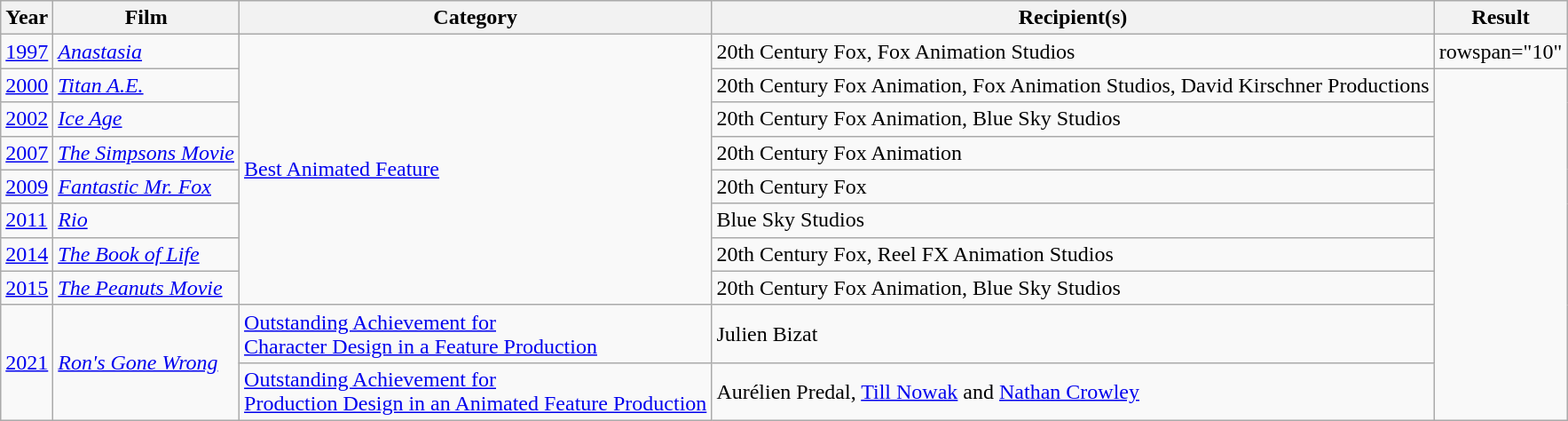<table class="wikitable sortable">
<tr>
<th>Year</th>
<th>Film</th>
<th>Category</th>
<th>Recipient(s)</th>
<th>Result</th>
</tr>
<tr>
<td><a href='#'>1997</a></td>
<td><em><a href='#'>Anastasia</a></em></td>
<td rowspan="8"><a href='#'>Best Animated Feature</a></td>
<td>20th Century Fox, Fox Animation Studios</td>
<td>rowspan="10" </td>
</tr>
<tr>
<td><a href='#'>2000</a></td>
<td><em><a href='#'>Titan A.E.</a></em></td>
<td>20th Century Fox Animation, Fox Animation Studios, David Kirschner Productions</td>
</tr>
<tr>
<td><a href='#'>2002</a></td>
<td><em><a href='#'>Ice Age</a></em></td>
<td>20th Century Fox Animation, Blue Sky Studios</td>
</tr>
<tr>
<td><a href='#'>2007</a></td>
<td><em><a href='#'>The Simpsons Movie</a></em></td>
<td>20th Century Fox Animation</td>
</tr>
<tr>
<td><a href='#'>2009</a></td>
<td><em><a href='#'>Fantastic Mr. Fox</a></em></td>
<td>20th Century Fox</td>
</tr>
<tr>
<td><a href='#'>2011</a></td>
<td><em><a href='#'>Rio</a></em></td>
<td>Blue Sky Studios</td>
</tr>
<tr>
<td><a href='#'>2014</a></td>
<td><em><a href='#'>The Book of Life</a></em></td>
<td>20th Century Fox, Reel FX Animation Studios</td>
</tr>
<tr>
<td><a href='#'>2015</a></td>
<td><em><a href='#'>The Peanuts Movie</a></em></td>
<td>20th Century Fox Animation, Blue Sky Studios</td>
</tr>
<tr>
<td rowspan="2"><a href='#'>2021</a></td>
<td rowspan="2"><em><a href='#'>Ron's Gone Wrong</a></em></td>
<td><a href='#'>Outstanding Achievement for<br>Character Design in a Feature Production</a></td>
<td>Julien Bizat</td>
</tr>
<tr>
<td><a href='#'>Outstanding Achievement for<br>Production Design in an Animated Feature Production</a></td>
<td>Aurélien Predal, <a href='#'>Till Nowak</a> and <a href='#'>Nathan Crowley</a></td>
</tr>
</table>
